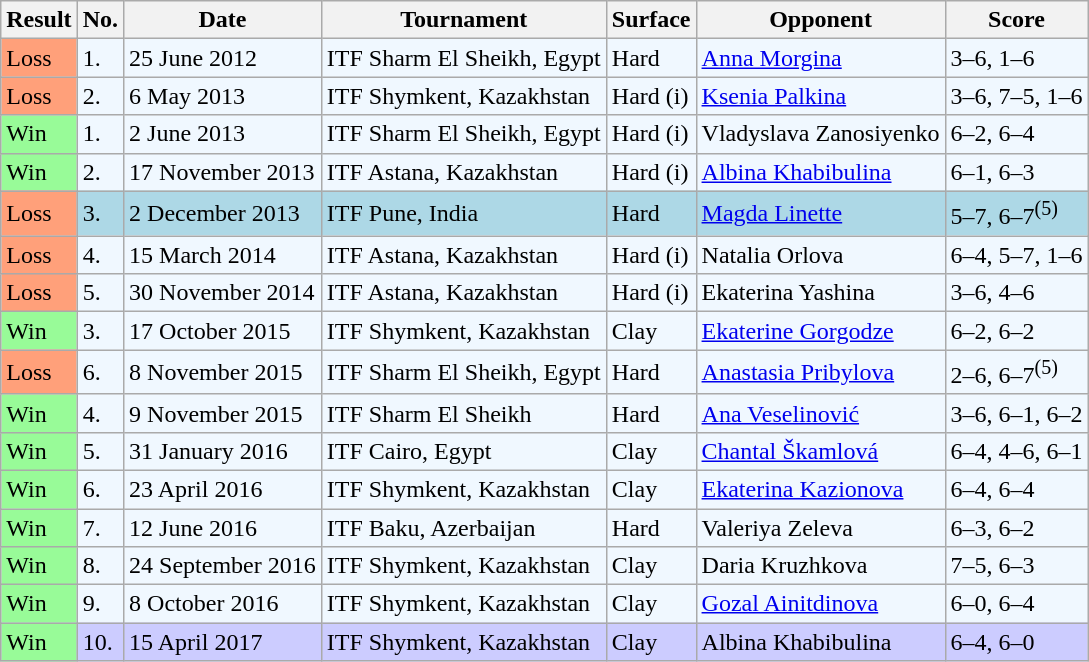<table class="sortable wikitable">
<tr>
<th>Result</th>
<th>No.</th>
<th>Date</th>
<th>Tournament</th>
<th>Surface</th>
<th>Opponent</th>
<th class="unsortable">Score</th>
</tr>
<tr style="background:#f0f8ff;">
<td style="background:#ffa07a;">Loss</td>
<td>1.</td>
<td>25 June 2012</td>
<td>ITF Sharm El Sheikh, Egypt</td>
<td>Hard</td>
<td> <a href='#'>Anna Morgina</a></td>
<td>3–6, 1–6</td>
</tr>
<tr style="background:#f0f8ff;">
<td style="background:#ffa07a;">Loss</td>
<td>2.</td>
<td>6 May 2013</td>
<td>ITF Shymkent, Kazakhstan</td>
<td>Hard (i)</td>
<td> <a href='#'>Ksenia Palkina</a></td>
<td>3–6, 7–5, 1–6</td>
</tr>
<tr style="background:#f0f8ff;">
<td style="background:#98fb98;">Win</td>
<td>1.</td>
<td>2 June 2013</td>
<td>ITF Sharm El Sheikh, Egypt</td>
<td>Hard (i)</td>
<td> Vladyslava Zanosiyenko</td>
<td>6–2, 6–4</td>
</tr>
<tr style="background:#f0f8ff;">
<td style="background:#98fb98;">Win</td>
<td>2.</td>
<td>17 November 2013</td>
<td>ITF Astana, Kazakhstan</td>
<td>Hard (i)</td>
<td> <a href='#'>Albina Khabibulina</a></td>
<td>6–1, 6–3</td>
</tr>
<tr style="background:lightblue;">
<td style="background:#ffa07a;">Loss</td>
<td>3.</td>
<td>2 December 2013</td>
<td>ITF Pune, India</td>
<td>Hard</td>
<td> <a href='#'>Magda Linette</a></td>
<td>5–7, 6–7<sup>(5)</sup></td>
</tr>
<tr style="background:#f0f8ff;">
<td style="background:#ffa07a;">Loss</td>
<td>4.</td>
<td>15 March 2014</td>
<td>ITF Astana, Kazakhstan</td>
<td>Hard (i)</td>
<td> Natalia Orlova</td>
<td>6–4, 5–7, 1–6</td>
</tr>
<tr style="background:#f0f8ff;">
<td style="background:#ffa07a;">Loss</td>
<td>5.</td>
<td>30 November 2014</td>
<td>ITF Astana, Kazakhstan</td>
<td>Hard (i)</td>
<td> Ekaterina Yashina</td>
<td>3–6, 4–6</td>
</tr>
<tr style="background:#f0f8ff;">
<td style="background:#98fb98;">Win</td>
<td>3.</td>
<td>17 October 2015</td>
<td>ITF Shymkent, Kazakhstan</td>
<td>Clay</td>
<td> <a href='#'>Ekaterine Gorgodze</a></td>
<td>6–2, 6–2</td>
</tr>
<tr style="background:#f0f8ff;">
<td style="background:#ffa07a;">Loss</td>
<td>6.</td>
<td>8 November 2015</td>
<td>ITF Sharm El Sheikh, Egypt</td>
<td>Hard</td>
<td> <a href='#'>Anastasia Pribylova</a></td>
<td>2–6, 6–7<sup>(5)</sup></td>
</tr>
<tr style="background:#f0f8ff;">
<td style="background:#98fb98;">Win</td>
<td>4.</td>
<td>9 November 2015</td>
<td>ITF Sharm El Sheikh</td>
<td>Hard</td>
<td> <a href='#'>Ana Veselinović</a></td>
<td>3–6, 6–1, 6–2</td>
</tr>
<tr style="background:#f0f8ff;">
<td style="background:#98fb98;">Win</td>
<td>5.</td>
<td>31 January 2016</td>
<td>ITF Cairo, Egypt</td>
<td>Clay</td>
<td> <a href='#'>Chantal Škamlová</a></td>
<td>6–4, 4–6, 6–1</td>
</tr>
<tr style="background:#f0f8ff;">
<td style="background:#98fb98;">Win</td>
<td>6.</td>
<td>23 April 2016</td>
<td>ITF Shymkent, Kazakhstan</td>
<td>Clay</td>
<td> <a href='#'>Ekaterina Kazionova</a></td>
<td>6–4, 6–4</td>
</tr>
<tr style="background:#f0f8ff;">
<td style="background:#98fb98;">Win</td>
<td>7.</td>
<td>12 June 2016</td>
<td>ITF Baku, Azerbaijan</td>
<td>Hard</td>
<td> Valeriya Zeleva</td>
<td>6–3, 6–2</td>
</tr>
<tr style="background:#f0f8ff;">
<td style="background:#98fb98;">Win</td>
<td>8.</td>
<td>24 September 2016</td>
<td>ITF Shymkent, Kazakhstan</td>
<td>Clay</td>
<td> Daria Kruzhkova</td>
<td>7–5, 6–3</td>
</tr>
<tr style="background:#f0f8ff;">
<td style="background:#98fb98;">Win</td>
<td>9.</td>
<td>8 October 2016</td>
<td>ITF Shymkent, Kazakhstan</td>
<td>Clay</td>
<td> <a href='#'>Gozal Ainitdinova</a></td>
<td>6–0, 6–4</td>
</tr>
<tr style="background:#ccccff;">
<td style="background:#98fb98;">Win</td>
<td>10.</td>
<td>15 April 2017</td>
<td>ITF Shymkent, Kazakhstan</td>
<td>Clay</td>
<td> Albina Khabibulina</td>
<td>6–4, 6–0</td>
</tr>
</table>
